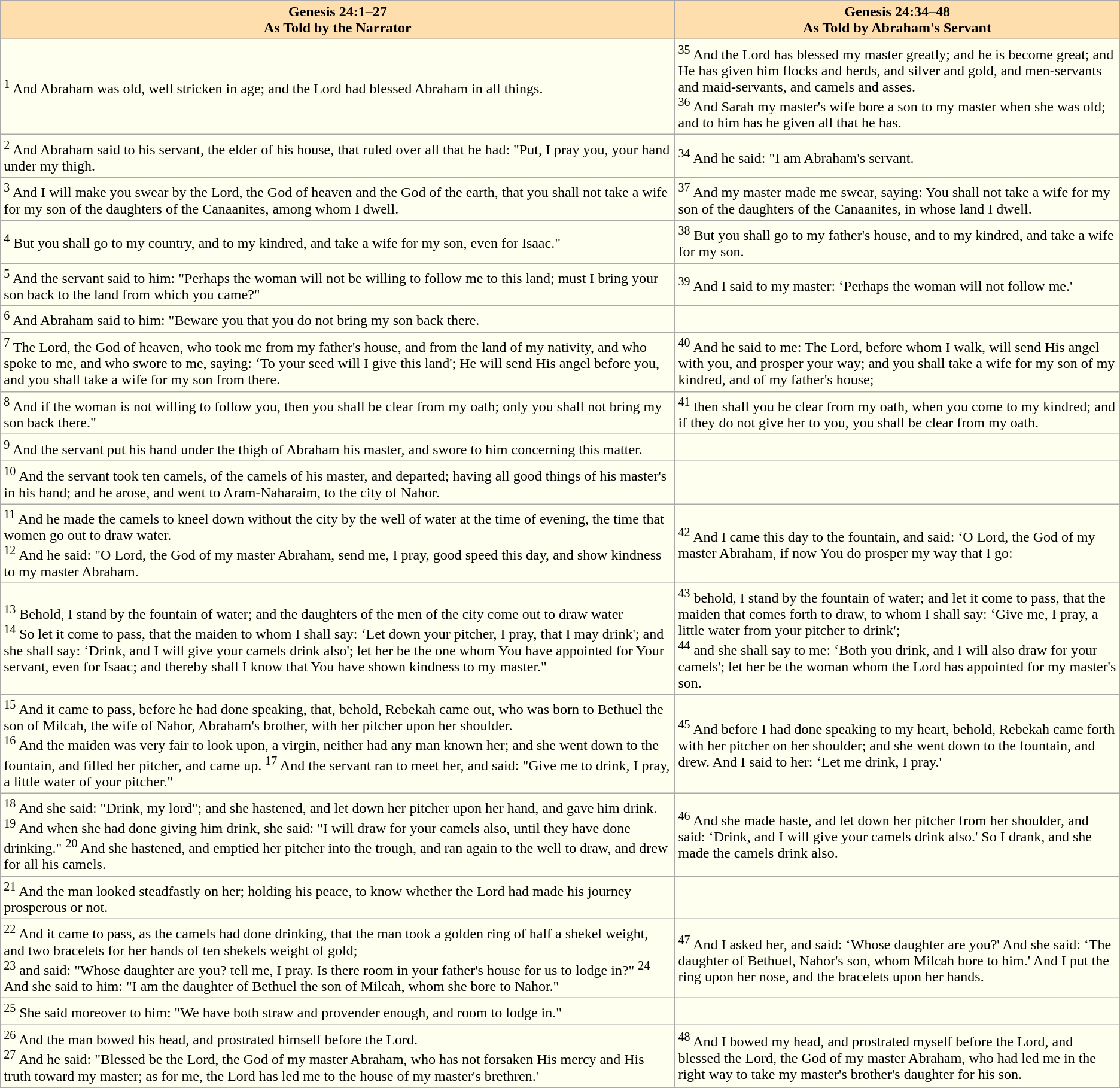<table class="wikitable" style="background:Ivory;">
<tr>
<th style="background:Navajowhite;">Genesis 24:1–27<br>As Told by the Narrator</th>
<th style="background:Navajowhite;">Genesis 24:34–48<br>As Told by Abraham's Servant</th>
</tr>
<tr>
<td><sup>1</sup> And Abraham was old, well stricken in age; and the Lord had blessed Abraham in all things.</td>
<td><sup>35</sup> And the Lord has blessed my master greatly; and he is become great; and He has given him flocks and herds, and silver and gold, and men-servants and maid-servants, and camels and asses.<br><sup>36</sup> And Sarah my master's wife bore a son to my master when she was old; and to him has he given all that he has.</td>
</tr>
<tr>
<td><sup>2</sup> And Abraham said to his servant, the elder of his house, that ruled over all that he had: "Put, I pray you, your hand under my thigh.</td>
<td><sup>34</sup> And he said: "I am Abraham's servant.</td>
</tr>
<tr>
<td><sup>3</sup> And I will make you swear by the Lord, the God of heaven and the God of the earth, that you shall not take a wife for my son of the daughters of the Canaanites, among whom I dwell.</td>
<td><sup>37</sup> And my master made me swear, saying: You shall not take a wife for my son of the daughters of the Canaanites, in whose land I dwell.</td>
</tr>
<tr>
<td><sup>4</sup> But you shall go to my country, and to my kindred, and take a wife for my son, even for Isaac."</td>
<td><sup>38</sup> But you shall go to my father's house, and to my kindred, and take a wife for my son.</td>
</tr>
<tr>
<td><sup>5</sup> And the servant said to him: "Perhaps the woman will not be willing to follow me to this land; must I bring your son back to the land from which you came?"</td>
<td><sup>39</sup> And I said to my master: ‘Perhaps the woman will not follow me.'</td>
</tr>
<tr>
<td><sup>6</sup> And Abraham said to him: "Beware you that you do not bring my son back there.</td>
<td></td>
</tr>
<tr>
<td><sup>7</sup> The Lord, the God of heaven, who took me from my father's house, and from the land of my nativity, and who spoke to me, and who swore to me, saying: ‘To your seed will I give this land'; He will send His angel before you, and you shall take a wife for my son from there.</td>
<td><sup>40</sup> And he said to me: The Lord, before whom I walk, will send His angel with you, and prosper your way; and you shall take a wife for my son of my kindred, and of my father's house;</td>
</tr>
<tr>
<td><sup>8</sup> And if the woman is not willing to follow you, then you shall be clear from my oath; only you shall not bring my son back there."</td>
<td><sup>41</sup> then shall you be clear from my oath, when you come to my kindred; and if they do not give her to you, you shall be clear from my oath.</td>
</tr>
<tr>
<td><sup>9</sup> And the servant put his hand under the thigh of Abraham his master, and swore to him concerning this matter.</td>
<td></td>
</tr>
<tr>
<td><sup>10</sup> And the servant took ten camels, of the camels of his master, and departed; having all good things of his master's in his hand; and he arose, and went to Aram-Naharaim, to the city of Nahor.</td>
<td></td>
</tr>
<tr>
<td><sup>11</sup> And he made the camels to kneel down without the city by the well of water at the time of evening, the time that women go out to draw water.<br><sup>12</sup> And he said: "O Lord, the God of my master Abraham, send me, I pray, good speed this day, and show kindness to my master Abraham.</td>
<td><sup>42</sup> And I came this day to the fountain, and said: ‘O Lord, the God of my master Abraham, if now You do prosper my way that I go:</td>
</tr>
<tr>
<td><sup>13</sup> Behold, I stand by the fountain of water; and the daughters of the men of the city come out to draw water<br><sup>14</sup> So let it come to pass, that the maiden to whom I shall say: ‘Let down your pitcher, I pray, that I may drink'; and she shall say: ‘Drink, and I will give your camels drink also'; let her be the one whom You have appointed for Your servant, even for Isaac; and thereby shall I know that You have shown kindness to my master."</td>
<td><sup>43</sup> behold, I stand by the fountain of water; and let it come to pass, that the maiden that comes forth to draw, to whom I shall say: ‘Give me, I pray, a little water from your pitcher to drink';<br><sup>44</sup> and she shall say to me: ‘Both you drink, and I will also draw for your camels'; let her be the woman whom the Lord has appointed for my master's son.</td>
</tr>
<tr>
<td><sup>15</sup> And it came to pass, before he had done speaking, that, behold, Rebekah came out, who was born to Bethuel the son of Milcah, the wife of Nahor, Abraham's brother, with her pitcher upon her shoulder.<br><sup>16</sup> And the maiden was very fair to look upon, a virgin, neither had any man known her; and she went down to the fountain, and filled her pitcher, and came up.
<sup>17</sup> And the servant ran to meet her, and said: "Give me to drink, I pray, a little water of your pitcher."</td>
<td><sup>45</sup> And before I had done speaking to my heart, behold, Rebekah came forth with her pitcher on her shoulder; and she went down to the fountain, and drew. And I said to her: ‘Let me drink, I pray.'</td>
</tr>
<tr>
<td><sup>18</sup> And she said: "Drink, my lord"; and she hastened, and let down her pitcher upon her hand, and gave him drink.<br><sup>19</sup> And when she had done giving him drink, she said: "I will draw for your camels also, until they have done drinking."
<sup>20</sup> And she hastened, and emptied her pitcher into the trough, and ran again to the well to draw, and drew for all his camels.</td>
<td><sup>46</sup> And she made haste, and let down her pitcher from her shoulder, and said: ‘Drink, and I will give your camels drink also.' So I drank, and she made the camels drink also.</td>
</tr>
<tr>
<td><sup>21</sup> And the man looked steadfastly on her; holding his peace, to know whether the Lord had made his journey prosperous or not.</td>
<td></td>
</tr>
<tr>
<td><sup>22</sup> And it came to pass, as the camels had done drinking, that the man took a golden ring of half a shekel weight, and two bracelets for her hands of ten shekels weight of gold;<br><sup>23</sup> and said: "Whose daughter are you? tell me, I pray. Is there room in your father's house for us to lodge in?"
<sup>24</sup> And she said to him: "I am the daughter of Bethuel the son of Milcah, whom she bore to Nahor."</td>
<td><sup>47</sup> And I asked her, and said: ‘Whose daughter are you?' And she said: ‘The daughter of Bethuel, Nahor's son, whom Milcah bore to him.' And I put the ring upon her nose, and the bracelets upon her hands.</td>
</tr>
<tr>
<td><sup>25</sup> She said moreover to him: "We have both straw and provender enough, and room to lodge in."</td>
<td></td>
</tr>
<tr>
<td><sup>26</sup> And the man bowed his head, and prostrated himself before the Lord.<br><sup>27</sup> And he said: "Blessed be the Lord, the God of my master Abraham, who has not forsaken His mercy and His truth toward my master; as for me, the Lord has led me to the house of my master's brethren.'</td>
<td><sup>48</sup> And I bowed my head, and prostrated myself before the Lord, and blessed the Lord, the God of my master Abraham, who had led me in the right way to take my master's brother's daughter for his son.</td>
</tr>
</table>
